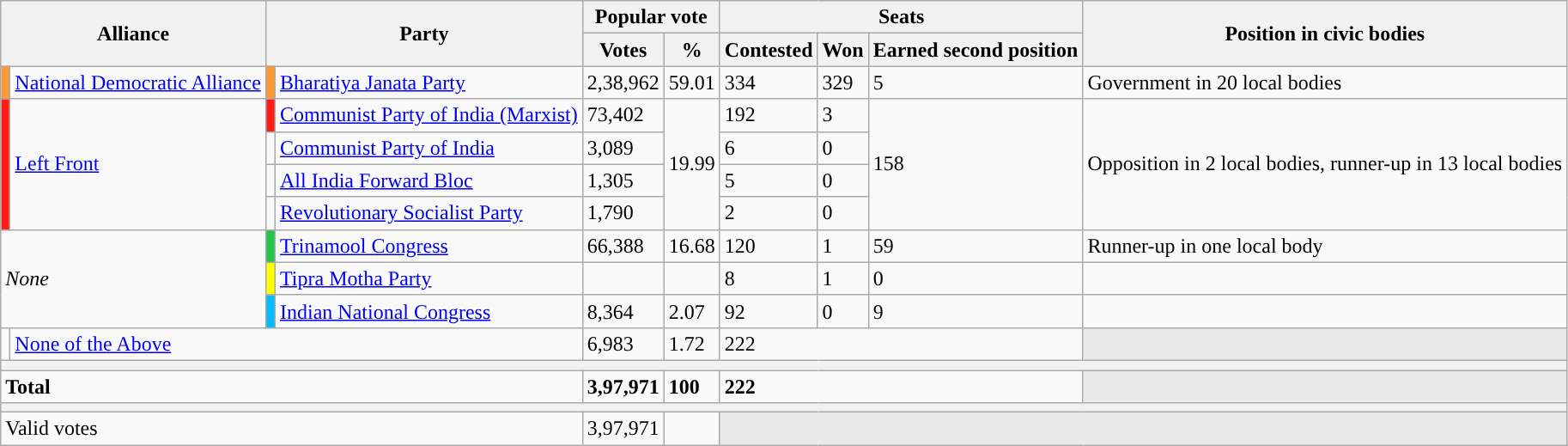<table class="wikitable">
<tr>
<th colspan="2" rowspan="2">Alliance</th>
<th colspan="2" rowspan="2">Party</th>
<th colspan="2">Popular vote</th>
<th colspan="3" rowspan="1">Seats</th>
<th rowspan="2">Position in civic bodies</th>
</tr>
<tr>
<th>Votes</th>
<th>%</th>
<th>Contested</th>
<th>Won</th>
<th>Earned second position</th>
</tr>
<tr>
<td bgcolor=#FF9933></td>
<td><a href='#'>National Democratic Alliance</a></td>
<td bgcolor=#FF9933></td>
<td><a href='#'>Bharatiya Janata Party</a></td>
<td>2,38,962</td>
<td>59.01</td>
<td>334</td>
<td>329</td>
<td>5</td>
<td>Government in 20 local bodies</td>
</tr>
<tr>
<td rowspan="4" bgcolor=#FF1D15></td>
<td rowspan="4"><a href='#'>Left Front</a></td>
<td bgcolor=#FF1D15></td>
<td><a href='#'>Communist Party of India (Marxist)</a></td>
<td>73,402</td>
<td rowspan="4">19.99</td>
<td>192</td>
<td>3</td>
<td rowspan="4">158</td>
<td rowspan="4">Opposition in 2 local bodies, runner-up in 13 local bodies</td>
</tr>
<tr>
<td></td>
<td><a href='#'>Communist Party of India</a></td>
<td>3,089</td>
<td>6</td>
<td>0</td>
</tr>
<tr>
<td></td>
<td><a href='#'>All India Forward Bloc</a></td>
<td>1,305</td>
<td>5</td>
<td>0</td>
</tr>
<tr>
<td></td>
<td><a href='#'>Revolutionary Socialist Party</a></td>
<td>1,790</td>
<td>2</td>
<td>0</td>
</tr>
<tr>
<td colspan="2" rowspan="3"><em>None</em></td>
<td bgcolor=#20C646></td>
<td><a href='#'>Trinamool Congress</a></td>
<td>66,388</td>
<td>16.68</td>
<td>120</td>
<td>1</td>
<td>59</td>
<td>Runner-up in one local body</td>
</tr>
<tr>
<td bgcolor=#FFFF00></td>
<td><a href='#'>Tipra Motha Party</a></td>
<td></td>
<td></td>
<td>8</td>
<td>1</td>
<td>0</td>
<td></td>
</tr>
<tr>
<td bgcolor=#00BBFF></td>
<td><a href='#'>Indian National Congress</a></td>
<td>8,364</td>
<td>2.07</td>
<td>92</td>
<td>0</td>
<td>9</td>
<td></td>
</tr>
<tr>
<td></td>
<td colspan="3"><a href='#'>None of the Above</a></td>
<td>6,983</td>
<td>1.72</td>
<td colspan="3">222</td>
<td bgcolor="#E9E9E9"></td>
</tr>
<tr>
<th colspan="10"></th>
</tr>
<tr>
<td colspan="4"><strong>Total</strong></td>
<td><strong>3,97,971</strong></td>
<td><strong>100</strong></td>
<td colspan="3"><strong>222</strong></td>
<td bgcolor="#E9E9E9"></td>
</tr>
<tr>
<th colspan="10"></th>
</tr>
<tr>
<td colspan="4">Valid votes</td>
<td>3,97,971</td>
<td></td>
<td colspan="4" bgcolor="#E9E9E9"></td>
</tr>
</table>
